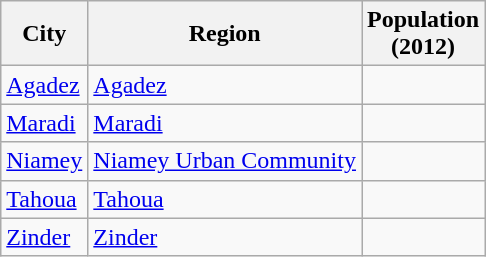<table class="wikitable sortable sticky-header col3right">
<tr>
<th>City</th>
<th>Region</th>
<th>Population<br>(2012)</th>
</tr>
<tr>
<td><a href='#'>Agadez</a></td>
<td><a href='#'>Agadez</a></td>
<td></td>
</tr>
<tr>
<td><a href='#'>Maradi</a></td>
<td><a href='#'>Maradi</a></td>
<td></td>
</tr>
<tr>
<td><a href='#'>Niamey</a></td>
<td><a href='#'>Niamey Urban Community</a></td>
<td></td>
</tr>
<tr>
<td><a href='#'>Tahoua</a></td>
<td><a href='#'>Tahoua</a></td>
<td></td>
</tr>
<tr>
<td><a href='#'>Zinder</a></td>
<td><a href='#'>Zinder</a></td>
<td></td>
</tr>
</table>
